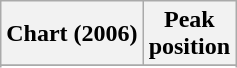<table class="wikitable sortable">
<tr>
<th>Chart (2006)</th>
<th>Peak<br>position</th>
</tr>
<tr>
</tr>
<tr>
</tr>
<tr>
</tr>
</table>
